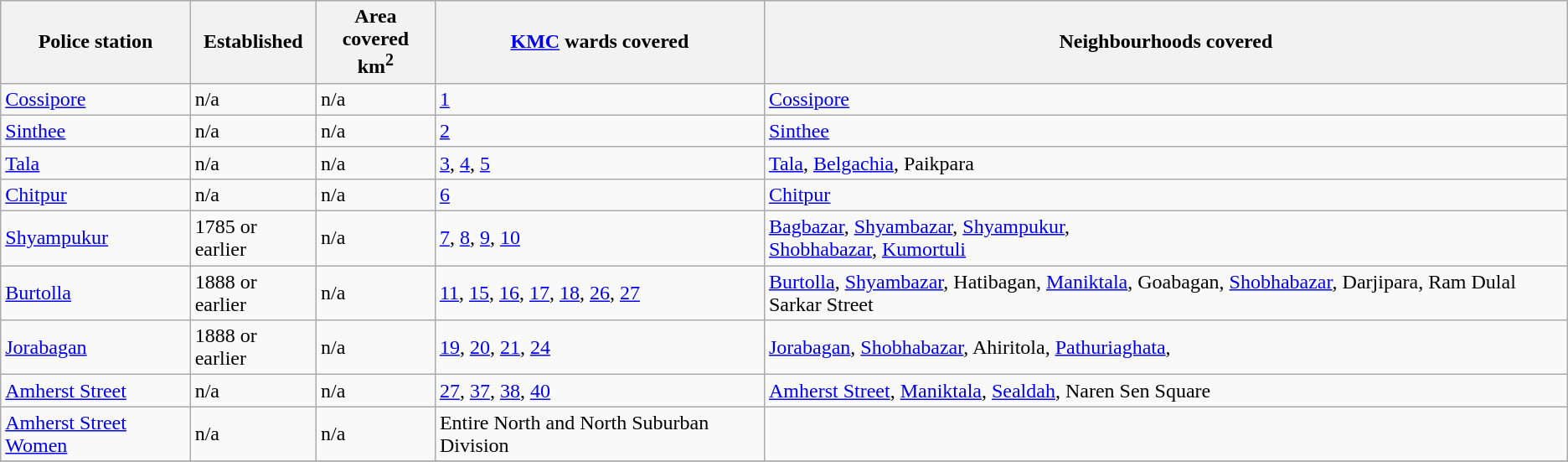<table class="wikitable sortable">
<tr>
<th>Police station</th>
<th>Established</th>
<th>Area covered<br>km<sup>2</sup></th>
<th><a href='#'>KMC</a> wards covered</th>
<th>Neighbourhoods covered</th>
</tr>
<tr>
<td><a href='#'>Cossipore</a></td>
<td>n/a</td>
<td>n/a</td>
<td><a href='#'>1</a></td>
<td><a href='#'>Cossipore</a></td>
</tr>
<tr>
<td><a href='#'>Sinthee</a></td>
<td>n/a</td>
<td>n/a</td>
<td><a href='#'>2</a></td>
<td><a href='#'>Sinthee</a></td>
</tr>
<tr>
<td><a href='#'>Tala</a></td>
<td>n/a</td>
<td>n/a</td>
<td><a href='#'>3</a>, <a href='#'>4</a>, <a href='#'>5</a></td>
<td><a href='#'>Tala</a>, <a href='#'>Belgachia</a>, Paikpara</td>
</tr>
<tr>
<td><a href='#'>Chitpur</a></td>
<td>n/a</td>
<td>n/a</td>
<td><a href='#'>6</a></td>
<td><a href='#'>Chitpur</a></td>
</tr>
<tr>
<td><a href='#'>Shyampukur</a></td>
<td>1785 or earlier</td>
<td>n/a</td>
<td><a href='#'>7</a>, <a href='#'>8</a>, <a href='#'>9</a>, <a href='#'>10</a></td>
<td><a href='#'>Bagbazar</a>, <a href='#'>Shyambazar</a>, <a href='#'>Shyampukur</a>,<br> <a href='#'>Shobhabazar</a>, <a href='#'>Kumortuli</a></td>
</tr>
<tr>
<td><a href='#'>Burtolla</a></td>
<td>1888 or earlier</td>
<td>n/a</td>
<td><a href='#'>11</a>, <a href='#'>15</a>, <a href='#'>16</a>, <a href='#'>17</a>, <a href='#'>18</a>, <a href='#'>26</a>, <a href='#'>27</a></td>
<td><a href='#'>Burtolla</a>, <a href='#'>Shyambazar</a>, Hatibagan, <a href='#'>Maniktala</a>, Goabagan, <a href='#'>Shobhabazar</a>, Darjipara, Ram Dulal Sarkar Street</td>
</tr>
<tr>
<td><a href='#'>Jorabagan</a></td>
<td>1888 or earlier</td>
<td>n/a</td>
<td><a href='#'>19</a>, <a href='#'>20</a>, <a href='#'>21</a>, <a href='#'>24</a></td>
<td><a href='#'>Jorabagan</a>, <a href='#'>Shobhabazar</a>, Ahiritola, <a href='#'>Pathuriaghata</a>,</td>
</tr>
<tr>
<td><a href='#'>Amherst Street</a></td>
<td>n/a</td>
<td>n/a</td>
<td><a href='#'>27</a>, <a href='#'>37</a>, <a href='#'>38</a>, <a href='#'>40</a></td>
<td><a href='#'>Amherst Street</a>, <a href='#'>Maniktala</a>, <a href='#'>Sealdah</a>, Naren Sen Square</td>
</tr>
<tr>
<td><a href='#'>Amherst Street Women</a></td>
<td>n/a</td>
<td>n/a</td>
<td>Entire North and North Suburban Division</td>
<td></td>
</tr>
<tr>
</tr>
</table>
